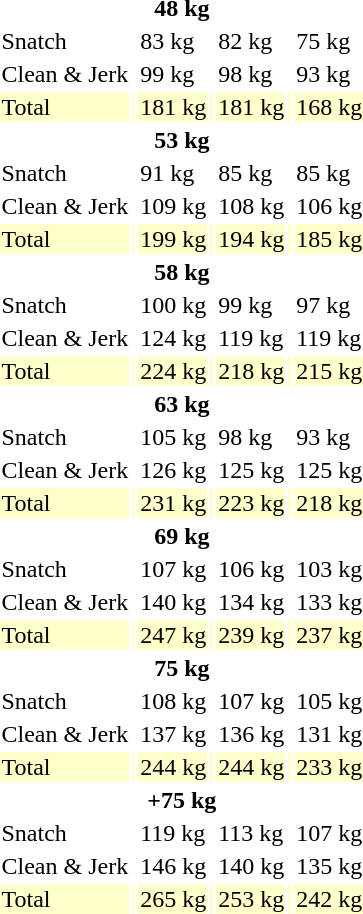<table>
<tr>
<th colspan=7>48 kg</th>
</tr>
<tr>
<td>Snatch</td>
<td></td>
<td>83 kg</td>
<td></td>
<td>82 kg</td>
<td></td>
<td>75 kg</td>
</tr>
<tr>
<td>Clean & Jerk</td>
<td></td>
<td>99 kg</td>
<td></td>
<td>98 kg</td>
<td></td>
<td>93 kg</td>
</tr>
<tr bgcolor=ffffcc>
<td>Total</td>
<td></td>
<td>181 kg</td>
<td></td>
<td>181 kg</td>
<td></td>
<td>168 kg</td>
</tr>
<tr>
<th colspan=7>53 kg</th>
</tr>
<tr>
<td>Snatch</td>
<td></td>
<td>91 kg</td>
<td></td>
<td>85 kg</td>
<td></td>
<td>85 kg</td>
</tr>
<tr>
<td>Clean & Jerk</td>
<td></td>
<td>109 kg</td>
<td></td>
<td>108 kg</td>
<td></td>
<td>106 kg</td>
</tr>
<tr bgcolor=ffffcc>
<td>Total</td>
<td></td>
<td>199 kg</td>
<td></td>
<td>194 kg</td>
<td></td>
<td>185 kg</td>
</tr>
<tr>
<th colspan=7>58 kg</th>
</tr>
<tr>
<td>Snatch</td>
<td></td>
<td>100 kg</td>
<td></td>
<td>99 kg</td>
<td></td>
<td>97 kg</td>
</tr>
<tr>
<td>Clean & Jerk</td>
<td></td>
<td>124 kg</td>
<td></td>
<td>119 kg</td>
<td></td>
<td>119 kg</td>
</tr>
<tr bgcolor=ffffcc>
<td>Total</td>
<td></td>
<td>224 kg</td>
<td></td>
<td>218 kg</td>
<td></td>
<td>215 kg</td>
</tr>
<tr>
<th colspan=7>63 kg</th>
</tr>
<tr>
<td>Snatch</td>
<td></td>
<td>105 kg</td>
<td></td>
<td>98 kg</td>
<td></td>
<td>93 kg</td>
</tr>
<tr>
<td>Clean & Jerk</td>
<td></td>
<td>126 kg</td>
<td></td>
<td>125 kg</td>
<td></td>
<td>125 kg</td>
</tr>
<tr bgcolor=ffffcc>
<td>Total</td>
<td></td>
<td>231 kg</td>
<td></td>
<td>223 kg</td>
<td></td>
<td>218 kg</td>
</tr>
<tr>
<th colspan=7>69 kg</th>
</tr>
<tr>
<td>Snatch</td>
<td></td>
<td>107 kg</td>
<td></td>
<td>106 kg</td>
<td></td>
<td>103 kg</td>
</tr>
<tr>
<td>Clean & Jerk</td>
<td></td>
<td>140 kg</td>
<td></td>
<td>134 kg</td>
<td></td>
<td>133 kg</td>
</tr>
<tr bgcolor=ffffcc>
<td>Total</td>
<td></td>
<td>247 kg</td>
<td></td>
<td>239 kg</td>
<td></td>
<td>237 kg</td>
</tr>
<tr>
<th colspan=7>75 kg</th>
</tr>
<tr>
<td>Snatch</td>
<td></td>
<td>108 kg</td>
<td></td>
<td>107 kg</td>
<td></td>
<td>105 kg</td>
</tr>
<tr>
<td>Clean & Jerk</td>
<td></td>
<td>137 kg</td>
<td></td>
<td>136 kg</td>
<td></td>
<td>131 kg</td>
</tr>
<tr bgcolor=ffffcc>
<td>Total</td>
<td></td>
<td>244 kg</td>
<td></td>
<td>244 kg</td>
<td></td>
<td>233 kg</td>
</tr>
<tr>
<th colspan=7>+75 kg</th>
</tr>
<tr>
<td>Snatch</td>
<td></td>
<td>119 kg</td>
<td></td>
<td>113 kg</td>
<td></td>
<td>107 kg</td>
</tr>
<tr>
<td>Clean & Jerk</td>
<td></td>
<td>146 kg</td>
<td></td>
<td>140 kg</td>
<td></td>
<td>135 kg</td>
</tr>
<tr bgcolor=ffffcc>
<td>Total</td>
<td></td>
<td>265 kg</td>
<td></td>
<td>253 kg</td>
<td></td>
<td>242 kg</td>
</tr>
</table>
